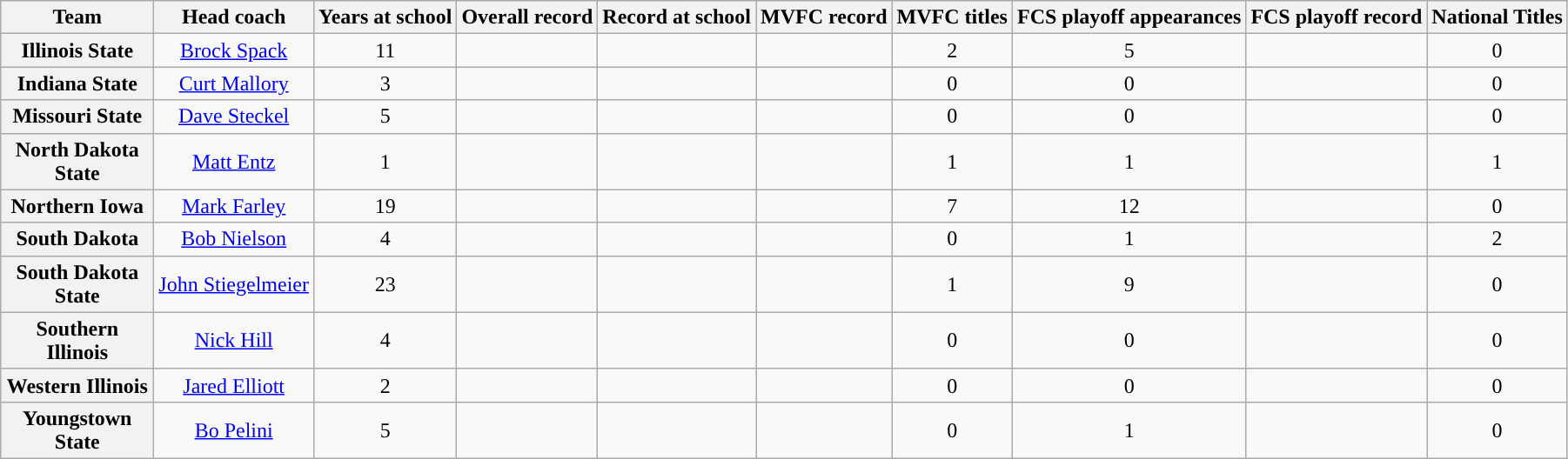<table class="wikitable sortable" style="text-align: center;">
<tr>
<th width="110">Team</th>
<th>Head coach</th>
<th>Years at school</th>
<th>Overall record</th>
<th>Record at school</th>
<th>MVFC record</th>
<th>MVFC titles</th>
<th>FCS playoff appearances</th>
<th>FCS playoff record</th>
<th>National Titles</th>
</tr>
<tr>
<th>Illinois State</th>
<td><a href='#'>Brock Spack</a></td>
<td>11</td>
<td data-sort-value=></td>
<td data-sort-value=></td>
<td data-sort-value=></td>
<td>2</td>
<td>5</td>
<td data-sort-value=></td>
<td>0</td>
</tr>
<tr>
<th>Indiana State</th>
<td><a href='#'>Curt Mallory</a></td>
<td>3</td>
<td data-sort-value=></td>
<td data-sort-value=></td>
<td data-sort-value=></td>
<td>0</td>
<td>0</td>
<td data-sort-value=></td>
<td>0</td>
</tr>
<tr>
<th>Missouri State</th>
<td><a href='#'>Dave Steckel</a></td>
<td>5</td>
<td data-sort-value=></td>
<td data-sort-value=></td>
<td data-sort-value=></td>
<td>0</td>
<td>0</td>
<td data-sort-value=></td>
<td>0</td>
</tr>
<tr>
<th>North Dakota State</th>
<td><a href='#'>Matt Entz</a></td>
<td>1</td>
<td data-sort-value=></td>
<td data-sort-value=></td>
<td data-sort-value=></td>
<td>1</td>
<td>1</td>
<td data-sort-value=></td>
<td>1</td>
</tr>
<tr>
<th>Northern Iowa</th>
<td><a href='#'>Mark Farley</a></td>
<td>19</td>
<td data-sort-value=></td>
<td data-sort-value=></td>
<td data-sort-value=></td>
<td>7</td>
<td>12</td>
<td data-sort-value=></td>
<td>0</td>
</tr>
<tr>
<th>South Dakota</th>
<td><a href='#'>Bob Nielson</a></td>
<td>4</td>
<td data-sort-value=></td>
<td data-sort-value=></td>
<td data-sort-value=></td>
<td>0</td>
<td>1</td>
<td data-sort-value=></td>
<td>2</td>
</tr>
<tr>
<th>South Dakota State</th>
<td><a href='#'>John Stiegelmeier</a></td>
<td>23</td>
<td data-sort-value=></td>
<td data-sort-value=></td>
<td data-sort-value=></td>
<td>1</td>
<td>9</td>
<td data-sort-value=></td>
<td>0</td>
</tr>
<tr>
<th>Southern Illinois</th>
<td><a href='#'>Nick Hill</a></td>
<td>4</td>
<td data-sort-value=></td>
<td data-sort-value=></td>
<td data-sort-value=></td>
<td>0</td>
<td>0</td>
<td data-sort-value=></td>
<td>0</td>
</tr>
<tr>
<th>Western Illinois</th>
<td><a href='#'>Jared Elliott</a></td>
<td>2</td>
<td data-sort-value=></td>
<td data-sort-value=></td>
<td data-sort-value=></td>
<td>0</td>
<td>0</td>
<td data-sort-value=></td>
<td>0</td>
</tr>
<tr>
<th>Youngstown State</th>
<td><a href='#'>Bo Pelini</a></td>
<td>5</td>
<td data-sort-value=></td>
<td data-sort-value=></td>
<td data-sort-value=></td>
<td>0</td>
<td>1</td>
<td data-sort-value=></td>
<td>0</td>
</tr>
</table>
